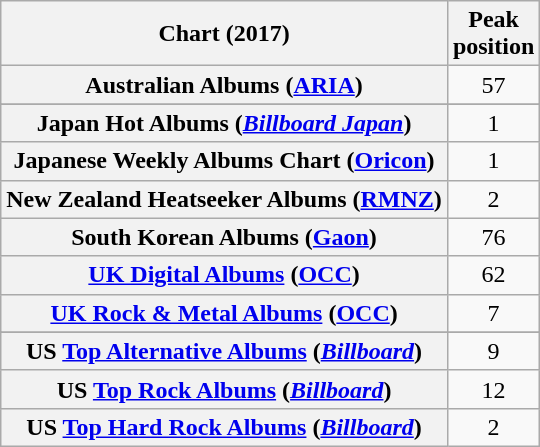<table class="wikitable sortable plainrowheaders" style="text-align:center">
<tr>
<th scope="col">Chart (2017)</th>
<th scope="col">Peak<br>position</th>
</tr>
<tr>
<th scope="row">Australian Albums (<a href='#'>ARIA</a>)</th>
<td>57</td>
</tr>
<tr>
</tr>
<tr>
</tr>
<tr>
</tr>
<tr>
</tr>
<tr>
<th scope="row">Japan Hot Albums (<em><a href='#'>Billboard Japan</a></em>)</th>
<td>1</td>
</tr>
<tr>
<th scope="row">Japanese Weekly Albums Chart (<a href='#'>Oricon</a>)</th>
<td>1</td>
</tr>
<tr>
<th scope="row">New Zealand Heatseeker Albums (<a href='#'>RMNZ</a>)</th>
<td>2</td>
</tr>
<tr>
<th scope="row">South Korean Albums (<a href='#'>Gaon</a>)</th>
<td>76</td>
</tr>
<tr>
<th scope="row"><a href='#'>UK Digital Albums</a> (<a href='#'>OCC</a>)</th>
<td>62</td>
</tr>
<tr>
<th scope="row"><a href='#'>UK Rock & Metal Albums</a> (<a href='#'>OCC</a>)</th>
<td>7</td>
</tr>
<tr>
</tr>
<tr>
<th scope="row">US <a href='#'>Top Alternative Albums</a> (<em><a href='#'>Billboard</a></em>)</th>
<td>9</td>
</tr>
<tr>
<th scope="row">US <a href='#'>Top Rock Albums</a> (<em><a href='#'>Billboard</a></em>)</th>
<td>12</td>
</tr>
<tr>
<th scope="row">US <a href='#'>Top Hard Rock Albums</a> (<em><a href='#'>Billboard</a></em>)</th>
<td>2</td>
</tr>
</table>
